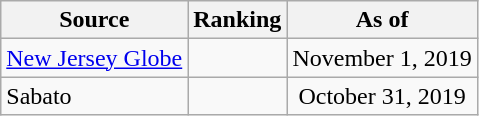<table class="wikitable" style="text-align:center">
<tr>
<th>Source</th>
<th>Ranking</th>
<th>As of</th>
</tr>
<tr>
<td align=left><a href='#'>New Jersey Globe</a></td>
<td></td>
<td>November 1, 2019</td>
</tr>
<tr>
<td align=left>Sabato</td>
<td></td>
<td>October 31, 2019</td>
</tr>
</table>
